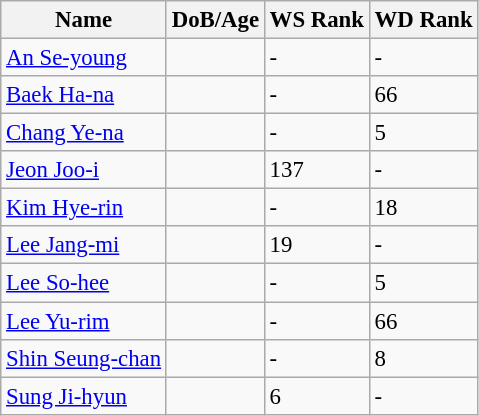<table class="wikitable" style="text-align: left; font-size:95%;">
<tr>
<th>Name</th>
<th>DoB/Age</th>
<th>WS Rank</th>
<th>WD Rank</th>
</tr>
<tr>
<td><a href='#'>An Se-young</a></td>
<td></td>
<td>-</td>
<td>-</td>
</tr>
<tr>
<td><a href='#'>Baek Ha-na</a></td>
<td></td>
<td>-</td>
<td>66</td>
</tr>
<tr>
<td><a href='#'>Chang Ye-na</a></td>
<td></td>
<td>-</td>
<td>5</td>
</tr>
<tr>
<td><a href='#'>Jeon Joo-i</a></td>
<td></td>
<td>137</td>
<td>-</td>
</tr>
<tr>
<td><a href='#'>Kim Hye-rin</a></td>
<td></td>
<td>-</td>
<td>18</td>
</tr>
<tr>
<td><a href='#'>Lee Jang-mi</a></td>
<td></td>
<td>19</td>
<td>-</td>
</tr>
<tr>
<td><a href='#'>Lee So-hee</a></td>
<td></td>
<td>-</td>
<td>5</td>
</tr>
<tr>
<td><a href='#'>Lee Yu-rim</a></td>
<td></td>
<td>-</td>
<td>66</td>
</tr>
<tr>
<td><a href='#'>Shin Seung-chan</a></td>
<td></td>
<td>-</td>
<td>8</td>
</tr>
<tr>
<td><a href='#'>Sung Ji-hyun</a></td>
<td></td>
<td>6</td>
<td>-</td>
</tr>
</table>
